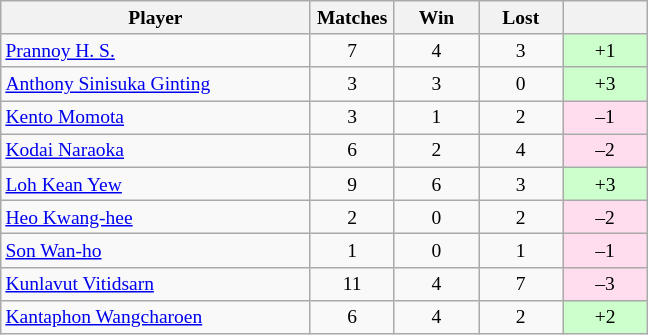<table class=wikitable style="text-align:center; font-size:small">
<tr>
<th width="200">Player</th>
<th width="50">Matches</th>
<th width="50">Win</th>
<th width="50">Lost</th>
<th width="50"></th>
</tr>
<tr>
<td align="left"> <a href='#'>Prannoy H. S.</a></td>
<td>7</td>
<td>4</td>
<td>3</td>
<td bgcolor="#ccffcc">+1</td>
</tr>
<tr>
<td align="left"> <a href='#'>Anthony Sinisuka Ginting</a></td>
<td>3</td>
<td>3</td>
<td>0</td>
<td bgcolor="#ccffcc">+3</td>
</tr>
<tr>
<td align="left"> <a href='#'>Kento Momota</a></td>
<td>3</td>
<td>1</td>
<td>2</td>
<td bgcolor="#ffddee">–1</td>
</tr>
<tr>
<td align="left"> <a href='#'>Kodai Naraoka</a></td>
<td>6</td>
<td>2</td>
<td>4</td>
<td bgcolor="#ffddee">–2</td>
</tr>
<tr>
<td align="left"> <a href='#'>Loh Kean Yew</a></td>
<td>9</td>
<td>6</td>
<td>3</td>
<td bgcolor="#ccffcc">+3</td>
</tr>
<tr>
<td align="left"> <a href='#'>Heo Kwang-hee</a></td>
<td>2</td>
<td>0</td>
<td>2</td>
<td bgcolor="#ffddee">–2</td>
</tr>
<tr>
<td align="left"> <a href='#'>Son Wan-ho</a></td>
<td>1</td>
<td>0</td>
<td>1</td>
<td bgcolor="#ffddee">–1</td>
</tr>
<tr>
<td align="left"> <a href='#'>Kunlavut Vitidsarn</a></td>
<td>11</td>
<td>4</td>
<td>7</td>
<td bgcolor="#ffddee">–3</td>
</tr>
<tr>
<td align="left"> <a href='#'>Kantaphon Wangcharoen</a></td>
<td>6</td>
<td>4</td>
<td>2</td>
<td bgcolor="#ccffcc">+2</td>
</tr>
</table>
